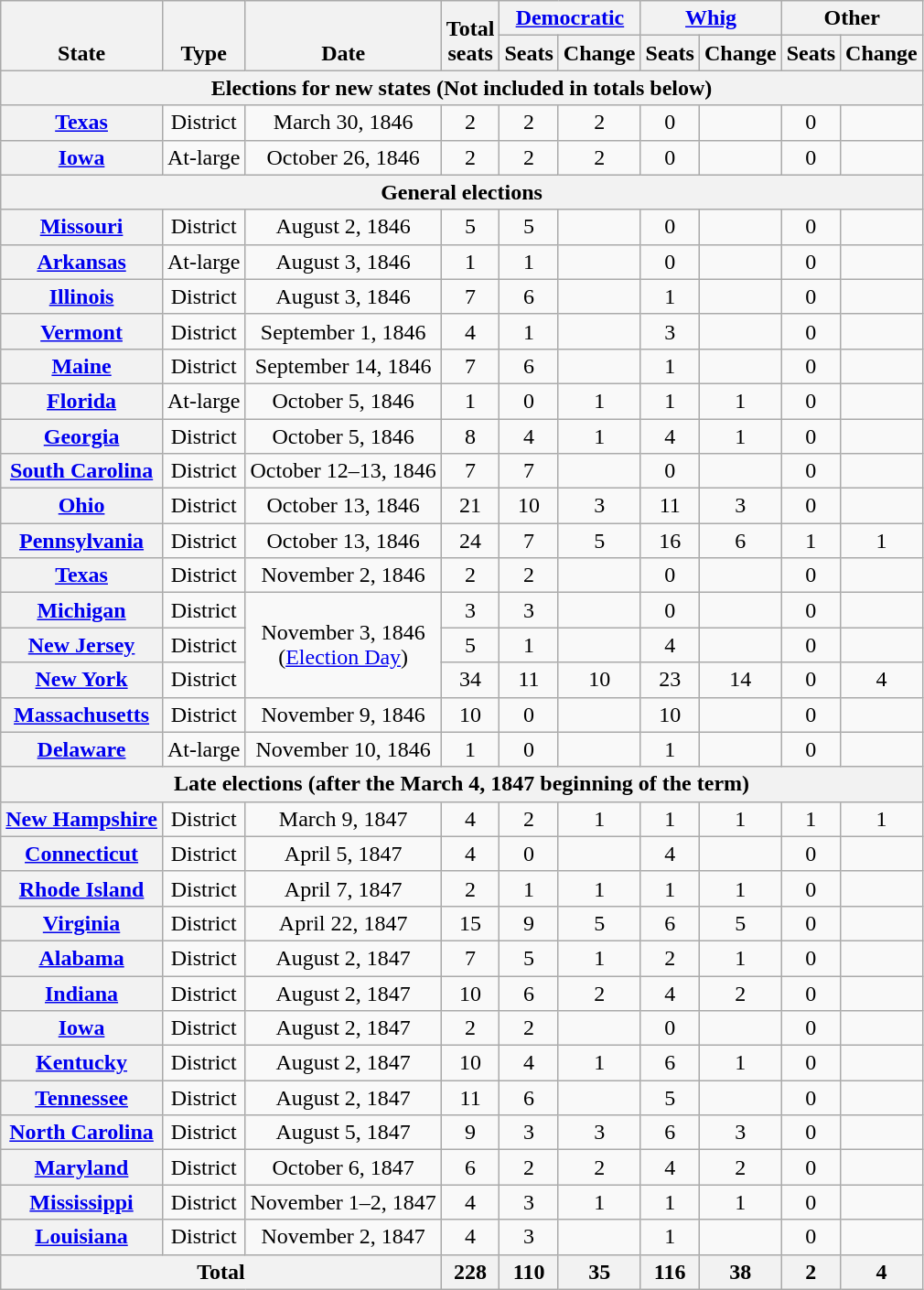<table class="wikitable sortable" style="text-align:center">
<tr valign=bottom>
<th rowspan=2>State</th>
<th rowspan=2>Type</th>
<th rowspan=2 data-sort-type=date>Date</th>
<th rowspan=2>Total<br>seats</th>
<th colspan=2 ><a href='#'>Democratic</a></th>
<th colspan=2 ><a href='#'>Whig</a></th>
<th colspan=2>Other</th>
</tr>
<tr>
<th>Seats</th>
<th>Change</th>
<th>Seats</th>
<th>Change</th>
<th>Seats</th>
<th>Change</th>
</tr>
<tr>
<th colspan=99>Elections for new states (Not included in totals below)</th>
</tr>
<tr>
<th><a href='#'>Texas</a></th>
<td>District</td>
<td>March 30, 1846</td>
<td>2</td>
<td>2</td>
<td>2</td>
<td>0</td>
<td></td>
<td>0</td>
<td data-sort-value=0></td>
</tr>
<tr>
<th><a href='#'>Iowa</a></th>
<td>At-large</td>
<td>October 26, 1846</td>
<td>2</td>
<td>2</td>
<td>2</td>
<td>0</td>
<td></td>
<td>0</td>
<td data-sort-value=0></td>
</tr>
<tr>
<th data-sort-value="August 1, 1846" colspan=99>General elections</th>
</tr>
<tr>
<th><a href='#'>Missouri</a></th>
<td>District</td>
<td>August 2, 1846</td>
<td>5</td>
<td>5</td>
<td></td>
<td>0</td>
<td></td>
<td>0</td>
<td data-sort-value=0></td>
</tr>
<tr>
<th><a href='#'>Arkansas</a></th>
<td>At-large</td>
<td>August 3, 1846</td>
<td>1</td>
<td>1</td>
<td></td>
<td>0</td>
<td></td>
<td>0</td>
<td data-sort-value=0></td>
</tr>
<tr>
<th><a href='#'>Illinois</a></th>
<td>District</td>
<td>August 3, 1846</td>
<td>7</td>
<td>6</td>
<td></td>
<td>1</td>
<td></td>
<td>0</td>
<td data-sort-value=0></td>
</tr>
<tr>
<th><a href='#'>Vermont</a></th>
<td>District</td>
<td>September 1, 1846</td>
<td>4</td>
<td>1</td>
<td></td>
<td>3</td>
<td></td>
<td>0</td>
<td data-sort-value=0></td>
</tr>
<tr>
<th><a href='#'>Maine</a></th>
<td>District</td>
<td>September 14, 1846</td>
<td>7</td>
<td>6</td>
<td></td>
<td>1</td>
<td></td>
<td>0</td>
<td data-sort-value=0></td>
</tr>
<tr>
<th><a href='#'>Florida</a></th>
<td>At-large</td>
<td>October 5, 1846</td>
<td>1</td>
<td>0</td>
<td> 1</td>
<td>1</td>
<td> 1</td>
<td>0</td>
<td data-sort-value=0></td>
</tr>
<tr>
<th><a href='#'>Georgia</a></th>
<td>District</td>
<td>October 5, 1846</td>
<td>8</td>
<td>4</td>
<td>1</td>
<td>4</td>
<td>1</td>
<td>0</td>
<td data-sort-value=0></td>
</tr>
<tr>
<th><a href='#'>South Carolina</a></th>
<td>District</td>
<td data-sort-value="October 13, 1846">October 12–13, 1846</td>
<td>7</td>
<td>7</td>
<td></td>
<td>0</td>
<td></td>
<td>0</td>
<td data-sort-value=0></td>
</tr>
<tr>
<th><a href='#'>Ohio</a></th>
<td>District</td>
<td>October 13, 1846</td>
<td>21</td>
<td>10</td>
<td>3</td>
<td>11</td>
<td>3</td>
<td>0</td>
<td data-sort-value=0></td>
</tr>
<tr>
<th><a href='#'>Pennsylvania</a></th>
<td>District</td>
<td>October 13, 1846</td>
<td>24</td>
<td>7</td>
<td>5</td>
<td>16</td>
<td>6</td>
<td>1</td>
<td data-sort-value=-1>1</td>
</tr>
<tr>
<th><a href='#'>Texas</a></th>
<td>District</td>
<td>November 2, 1846</td>
<td>2</td>
<td>2</td>
<td></td>
<td>0</td>
<td></td>
<td>0</td>
<td data-sort-value=0></td>
</tr>
<tr>
<th><a href='#'>Michigan</a></th>
<td>District</td>
<td data-sort-value="November 3, 1846" rowspan=3>November 3, 1846<br>(<a href='#'>Election Day</a>)</td>
<td>3</td>
<td>3</td>
<td></td>
<td>0</td>
<td></td>
<td>0</td>
<td data-sort-value=0></td>
</tr>
<tr>
<th><a href='#'>New Jersey</a></th>
<td>District</td>
<td>5</td>
<td>1</td>
<td></td>
<td>4</td>
<td></td>
<td>0</td>
<td data-sort-value=0></td>
</tr>
<tr>
<th><a href='#'>New York</a></th>
<td>District</td>
<td>34</td>
<td>11</td>
<td>10</td>
<td>23</td>
<td>14</td>
<td>0</td>
<td data-sort-value=-4>4</td>
</tr>
<tr>
<th><a href='#'>Massachusetts</a></th>
<td>District</td>
<td>November 9, 1846</td>
<td>10</td>
<td>0</td>
<td></td>
<td>10</td>
<td></td>
<td>0</td>
<td data-sort-value=0></td>
</tr>
<tr>
<th><a href='#'>Delaware</a></th>
<td>At-large</td>
<td>November 10, 1846</td>
<td>1</td>
<td>0</td>
<td></td>
<td>1</td>
<td></td>
<td>0</td>
<td data-sort-value=0></td>
</tr>
<tr>
<th data-sort-value="March 5, 1847" colspan=10>Late elections (after the March 4, 1847 beginning of the term)</th>
</tr>
<tr>
<th><a href='#'>New Hampshire</a></th>
<td>District</td>
<td>March 9, 1847</td>
<td>4</td>
<td>2</td>
<td>1</td>
<td>1</td>
<td>1</td>
<td>1</td>
<td data-sort-value=1>1</td>
</tr>
<tr>
<th><a href='#'>Connecticut</a></th>
<td>District</td>
<td>April 5, 1847</td>
<td>4</td>
<td>0</td>
<td></td>
<td>4</td>
<td></td>
<td>0</td>
<td data-sort-value=0></td>
</tr>
<tr>
<th><a href='#'>Rhode Island</a></th>
<td>District</td>
<td>April 7, 1847</td>
<td>2</td>
<td>1</td>
<td>1</td>
<td>1</td>
<td>1</td>
<td>0</td>
<td data-sort-value=0></td>
</tr>
<tr>
<th><a href='#'>Virginia</a></th>
<td>District</td>
<td>April 22, 1847</td>
<td>15</td>
<td>9</td>
<td>5</td>
<td>6</td>
<td>5</td>
<td>0</td>
<td data-sort-value=0></td>
</tr>
<tr>
<th><a href='#'>Alabama</a></th>
<td>District</td>
<td>August 2, 1847</td>
<td>7</td>
<td>5</td>
<td>1</td>
<td>2</td>
<td>1</td>
<td>0</td>
<td data-sort-value=0></td>
</tr>
<tr>
<th><a href='#'>Indiana</a></th>
<td>District</td>
<td>August 2, 1847</td>
<td>10</td>
<td>6</td>
<td>2</td>
<td>4</td>
<td>2</td>
<td>0</td>
<td data-sort-value=0></td>
</tr>
<tr>
<th><a href='#'>Iowa</a></th>
<td>District</td>
<td>August 2, 1847</td>
<td>2</td>
<td>2</td>
<td></td>
<td>0</td>
<td></td>
<td>0</td>
<td data-sort-value=0></td>
</tr>
<tr>
<th><a href='#'>Kentucky</a></th>
<td>District</td>
<td>August 2, 1847</td>
<td>10</td>
<td>4</td>
<td>1</td>
<td>6</td>
<td>1</td>
<td>0</td>
<td data-sort-value=0></td>
</tr>
<tr>
<th><a href='#'>Tennessee</a></th>
<td>District</td>
<td>August 2, 1847</td>
<td>11</td>
<td>6</td>
<td></td>
<td>5</td>
<td></td>
<td>0</td>
<td data-sort-value=0></td>
</tr>
<tr>
<th><a href='#'>North Carolina</a></th>
<td>District</td>
<td>August 5, 1847</td>
<td>9</td>
<td>3</td>
<td>3</td>
<td>6</td>
<td>3</td>
<td>0</td>
<td data-sort-value=0></td>
</tr>
<tr>
<th><a href='#'>Maryland</a></th>
<td>District</td>
<td>October 6, 1847</td>
<td>6</td>
<td>2</td>
<td>2</td>
<td>4</td>
<td>2</td>
<td>0</td>
<td data-sort-value=0></td>
</tr>
<tr>
<th><a href='#'>Mississippi</a></th>
<td>District</td>
<td data-sort-value="November 1, 1847">November 1–2, 1847</td>
<td>4</td>
<td>3</td>
<td>1</td>
<td>1</td>
<td>1</td>
<td>0</td>
<td data-sort-value=0></td>
</tr>
<tr>
<th><a href='#'>Louisiana</a></th>
<td>District</td>
<td>November 2, 1847</td>
<td>4</td>
<td>3</td>
<td></td>
<td>1</td>
<td></td>
<td>0</td>
<td data-sort-value=0></td>
</tr>
<tr>
<th colspan=3 align=center>Total</th>
<th>228</th>
<th>110<br></th>
<th>35</th>
<th>116<br></th>
<th>38</th>
<th>2<br></th>
<th>4</th>
</tr>
</table>
